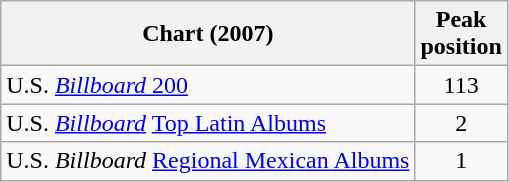<table class="wikitable sortable">
<tr>
<th>Chart (2007)</th>
<th>Peak<br>position</th>
</tr>
<tr>
<td>U.S. <a href='#'><em>Billboard</em> 200</a></td>
<td style="text-align:center;">113</td>
</tr>
<tr>
<td>U.S. <em><a href='#'>Billboard</a></em> <a href='#'>Top Latin Albums</a></td>
<td style="text-align:center;">2</td>
</tr>
<tr>
<td>U.S. <em>Billboard</em> <a href='#'>Regional Mexican Albums</a></td>
<td style="text-align:center;">1</td>
</tr>
</table>
